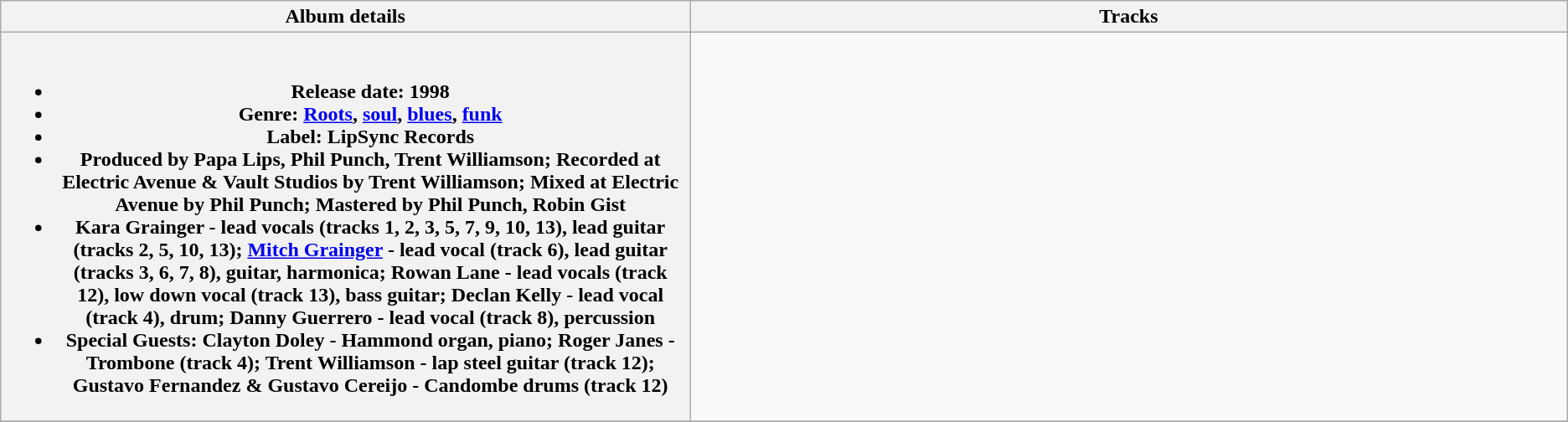<table class="wikitable plainrowheaders" style="text-align:left;">
<tr>
<th style="width:35em;">Album details</th>
<th style="width:45em;">Tracks</th>
</tr>
<tr>
<th scope="row"><br><ul><li>Release date: 1998</li><li>Genre: <a href='#'>Roots</a>, <a href='#'>soul</a>, <a href='#'>blues</a>, <a href='#'>funk</a></li><li>Label: LipSync Records</li><li>Produced by Papa Lips, Phil Punch, Trent Williamson; Recorded at Electric Avenue & Vault Studios by Trent Williamson; Mixed at Electric Avenue by Phil Punch; Mastered by Phil Punch, Robin Gist</li><li>Kara Grainger - lead vocals (tracks 1, 2, 3, 5, 7, 9, 10, 13), lead guitar (tracks 2, 5, 10, 13); <a href='#'>Mitch Grainger</a> - lead vocal (track 6), lead guitar (tracks 3, 6, 7, 8), guitar, harmonica; Rowan Lane - lead vocals (track 12), low down vocal (track 13), bass guitar; Declan Kelly - lead vocal (track 4), drum; Danny Guerrero - lead vocal (track 8), percussion</li><li>Special Guests: Clayton Doley - Hammond organ, piano; Roger Janes - Trombone (track 4); Trent Williamson - lap steel guitar (track 12); Gustavo Fernandez & Gustavo Cereijo - Candombe drums (track 12)</li></ul></th>
<td><br></td>
</tr>
<tr>
</tr>
</table>
